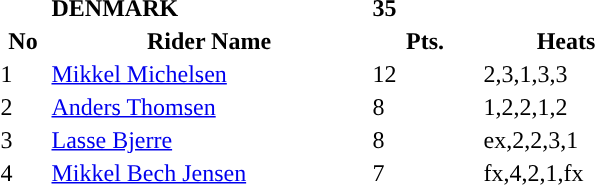<table class="toccolours">
<tr>
<td></td>
<td><strong>DENMARK</strong></td>
<td><strong>35</strong></td>
</tr>
<tr>
<th width=30px>No</th>
<th width=210px>Rider Name</th>
<th width=70px>Pts.</th>
<th width=110px>Heats</th>
</tr>
<tr style="background-color:">
<td>1</td>
<td><a href='#'>Mikkel Michelsen</a></td>
<td>12</td>
<td>2,3,1,3,3</td>
</tr>
<tr>
<td>2</td>
<td><a href='#'>Anders Thomsen</a></td>
<td>8</td>
<td>1,2,2,1,2</td>
</tr>
<tr style="background-color:">
<td>3</td>
<td><a href='#'>Lasse Bjerre</a></td>
<td>8</td>
<td>ex,2,2,3,1</td>
</tr>
<tr style="background-color:">
<td>4</td>
<td><a href='#'>Mikkel Bech Jensen</a></td>
<td>7</td>
<td>fx,4,2,1,fx</td>
</tr>
</table>
